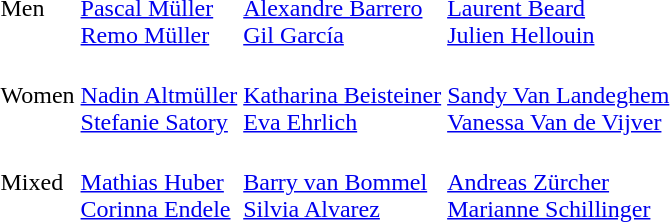<table>
<tr>
<td>Men<br></td>
<td><br><a href='#'>Pascal Müller</a><br><a href='#'>Remo Müller</a></td>
<td><br><a href='#'>Alexandre Barrero</a><br><a href='#'>Gil García</a></td>
<td><br><a href='#'>Laurent Beard</a><br><a href='#'>Julien Hellouin</a></td>
</tr>
<tr>
<td>Women<br></td>
<td><br><a href='#'>Nadin Altmüller</a><br><a href='#'>Stefanie Satory</a></td>
<td><br><a href='#'>Katharina Beisteiner</a><br><a href='#'>Eva Ehrlich</a></td>
<td><br><a href='#'>Sandy Van Landeghem</a><br><a href='#'>Vanessa Van de Vijver</a></td>
</tr>
<tr>
<td>Mixed<br></td>
<td><br><a href='#'>Mathias Huber</a><br><a href='#'>Corinna Endele</a></td>
<td><br><a href='#'>Barry van Bommel</a><br><a href='#'>Silvia Alvarez</a></td>
<td><br><a href='#'>Andreas Zürcher</a><br><a href='#'>Marianne Schillinger</a></td>
</tr>
</table>
